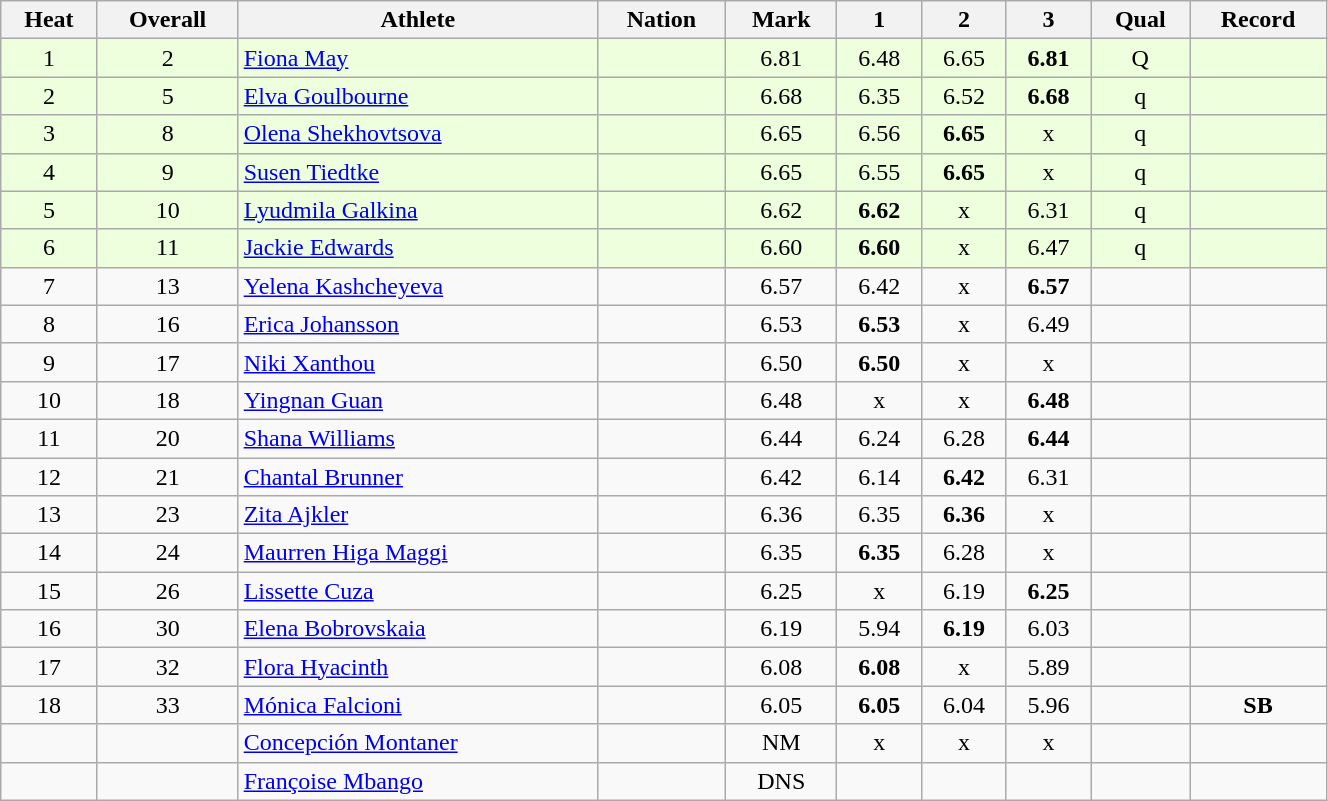<table class="wikitable" width=70%>
<tr>
<th>Heat</th>
<th>Overall</th>
<th>Athlete</th>
<th>Nation</th>
<th>Mark</th>
<th>1</th>
<th>2</th>
<th>3</th>
<th>Qual</th>
<th>Record</th>
</tr>
<tr bgcolor = "eeffdd" align="center">
<td>1</td>
<td>2</td>
<td align="left"><a href='#'>Fiona May</a></td>
<td align="left"></td>
<td>6.81</td>
<td>6.48</td>
<td>6.65</td>
<td><strong>6.81</strong></td>
<td>Q</td>
<td></td>
</tr>
<tr bgcolor = "eeffdd" align="center">
<td>2</td>
<td>5</td>
<td align="left"><a href='#'>Elva Goulbourne</a></td>
<td align="left"></td>
<td>6.68</td>
<td>6.35</td>
<td>6.52</td>
<td><strong>6.68</strong></td>
<td>q</td>
<td></td>
</tr>
<tr bgcolor = "eeffdd" align="center">
<td>3</td>
<td>8</td>
<td align="left"><a href='#'>Olena Shekhovtsova</a></td>
<td align="left"></td>
<td>6.65</td>
<td>6.56</td>
<td><strong>6.65</strong></td>
<td>x</td>
<td>q</td>
<td></td>
</tr>
<tr bgcolor = "eeffdd" align="center">
<td>4</td>
<td>9</td>
<td align="left"><a href='#'>Susen Tiedtke</a></td>
<td align="left"></td>
<td>6.65</td>
<td>6.55</td>
<td><strong>6.65</strong></td>
<td>x</td>
<td>q</td>
<td></td>
</tr>
<tr bgcolor = "eeffdd" align="center">
<td>5</td>
<td>10</td>
<td align="left"><a href='#'>Lyudmila Galkina</a></td>
<td align="left"></td>
<td>6.62</td>
<td><strong>6.62</strong></td>
<td>x</td>
<td>6.31</td>
<td>q</td>
<td></td>
</tr>
<tr bgcolor = "eeffdd" align="center">
<td>6</td>
<td>11</td>
<td align="left"><a href='#'>Jackie Edwards</a></td>
<td align="left"></td>
<td>6.60</td>
<td><strong>6.60</strong></td>
<td>x</td>
<td>6.47</td>
<td>q</td>
<td></td>
</tr>
<tr align="center">
<td>7</td>
<td>13</td>
<td align="left"><a href='#'>Yelena Kashcheyeva</a></td>
<td align="left"></td>
<td>6.57</td>
<td>6.42</td>
<td>x</td>
<td><strong>6.57</strong></td>
<td></td>
<td></td>
</tr>
<tr align="center">
<td>8</td>
<td>16</td>
<td align="left"><a href='#'>Erica Johansson</a></td>
<td align="left"></td>
<td>6.53</td>
<td><strong>6.53</strong></td>
<td>x</td>
<td>6.49</td>
<td></td>
<td></td>
</tr>
<tr align="center">
<td>9</td>
<td>17</td>
<td align="left"><a href='#'>Niki Xanthou</a></td>
<td align="left"></td>
<td>6.50</td>
<td><strong>6.50</strong></td>
<td>x</td>
<td>x</td>
<td></td>
<td></td>
</tr>
<tr align="center">
<td>10</td>
<td>18</td>
<td align="left"><a href='#'>Yingnan Guan</a></td>
<td align="left"></td>
<td>6.48</td>
<td>x</td>
<td>x</td>
<td><strong>6.48</strong></td>
<td></td>
<td></td>
</tr>
<tr align="center">
<td>11</td>
<td>20</td>
<td align="left"><a href='#'>Shana Williams</a></td>
<td align="left"></td>
<td>6.44</td>
<td>6.24</td>
<td>6.28</td>
<td><strong>6.44</strong></td>
<td></td>
<td></td>
</tr>
<tr align="center">
<td>12</td>
<td>21</td>
<td align="left"><a href='#'>Chantal Brunner</a></td>
<td align="left"></td>
<td>6.42</td>
<td>6.14</td>
<td><strong>6.42</strong></td>
<td>6.31</td>
<td></td>
<td></td>
</tr>
<tr align="center">
<td>13</td>
<td>23</td>
<td align="left"><a href='#'>Zita Ajkler</a></td>
<td align="left"></td>
<td>6.36</td>
<td>6.35</td>
<td><strong>6.36</strong></td>
<td>x</td>
<td></td>
<td></td>
</tr>
<tr align="center">
<td>14</td>
<td>24</td>
<td align="left"><a href='#'>Maurren Higa Maggi</a></td>
<td align="left"></td>
<td>6.35</td>
<td><strong>6.35</strong></td>
<td>6.28</td>
<td>x</td>
<td></td>
<td></td>
</tr>
<tr align="center">
<td>15</td>
<td>26</td>
<td align="left"><a href='#'>Lissette Cuza</a></td>
<td align="left"></td>
<td>6.25</td>
<td>x</td>
<td>6.19</td>
<td><strong>6.25</strong></td>
<td></td>
<td></td>
</tr>
<tr align="center">
<td>16</td>
<td>30</td>
<td align="left"><a href='#'>Elena Bobrovskaia</a></td>
<td align="left"></td>
<td>6.19</td>
<td>5.94</td>
<td><strong>6.19</strong></td>
<td>6.03</td>
<td></td>
<td></td>
</tr>
<tr align="center">
<td>17</td>
<td>32</td>
<td align="left"><a href='#'>Flora Hyacinth</a></td>
<td align="left"></td>
<td>6.08</td>
<td><strong>6.08</strong></td>
<td>x</td>
<td>5.89</td>
<td></td>
<td></td>
</tr>
<tr align="center">
<td>18</td>
<td>33</td>
<td align="left"><a href='#'>Mónica Falcioni</a></td>
<td align="left"></td>
<td>6.05</td>
<td><strong>6.05</strong></td>
<td>6.04</td>
<td>5.96</td>
<td></td>
<td><strong>SB</strong></td>
</tr>
<tr align="center">
<td></td>
<td></td>
<td align="left"><a href='#'>Concepción Montaner</a></td>
<td align="left"></td>
<td>NM</td>
<td>x</td>
<td>x</td>
<td>x</td>
<td></td>
<td></td>
</tr>
<tr align="center">
<td></td>
<td></td>
<td align="left"><a href='#'>Françoise Mbango</a></td>
<td align="left"></td>
<td>DNS</td>
<td></td>
<td></td>
<td></td>
<td></td>
<td></td>
</tr>
</table>
